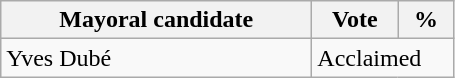<table class="wikitable">
<tr>
<th bgcolor="#DDDDFF" width="200px">Mayoral candidate</th>
<th bgcolor="#DDDDFF" width="50px">Vote</th>
<th bgcolor="#DDDDFF"  width="30px">%</th>
</tr>
<tr>
<td>Yves Dubé</td>
<td colspan="2">Acclaimed</td>
</tr>
</table>
